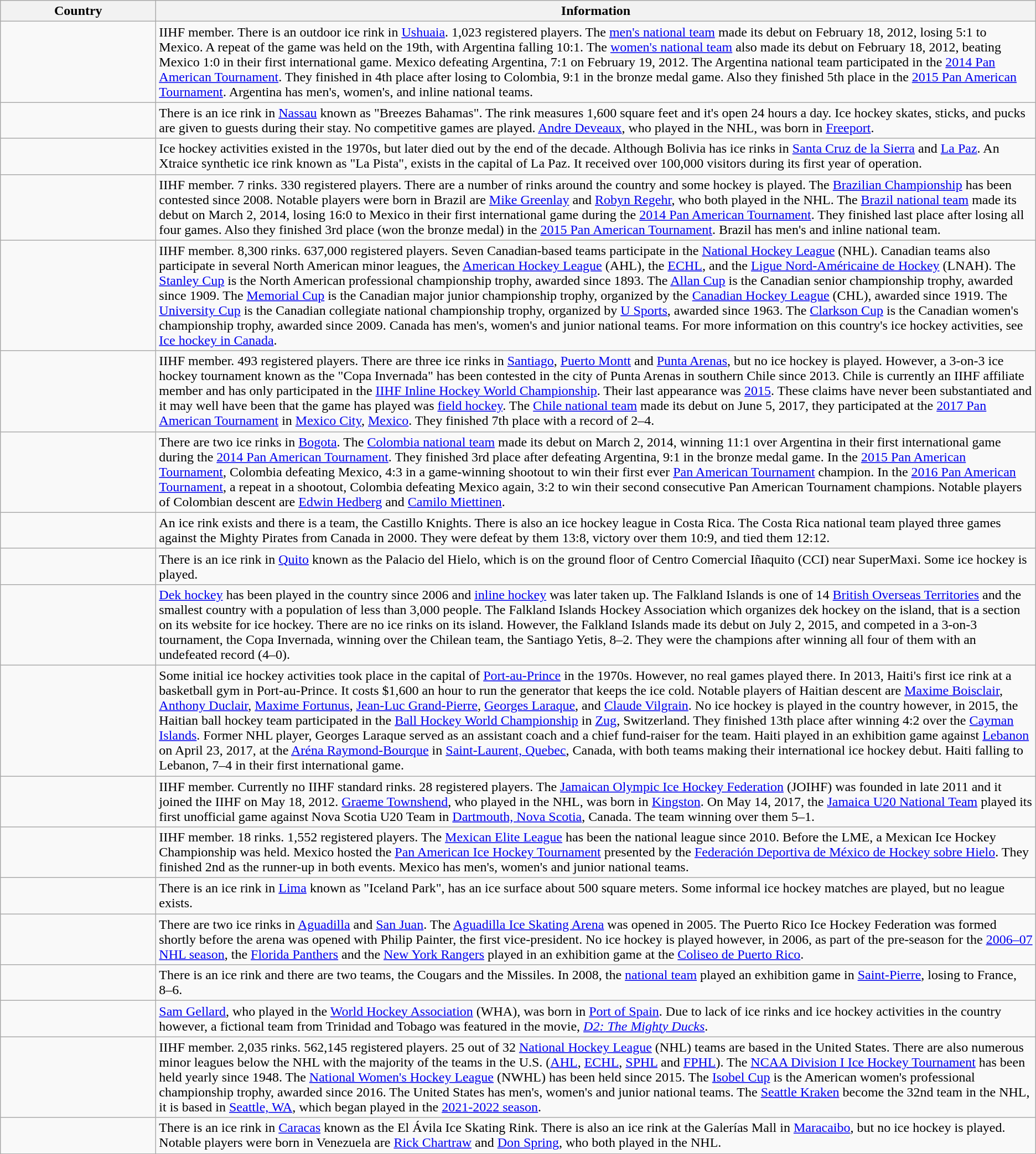<table class="wikitable">
<tr>
<th width=180>Country</th>
<th>Information</th>
</tr>
<tr>
<td></td>
<td>IIHF member. There is an outdoor ice rink in <a href='#'>Ushuaia</a>. 1,023 registered players. The <a href='#'>men's national team</a> made its debut on February 18, 2012, losing 5:1 to Mexico. A repeat of the game was held on the 19th, with Argentina falling 10:1. The <a href='#'>women's national team</a> also made its debut on February 18, 2012, beating Mexico 1:0 in their first international game. Mexico defeating Argentina, 7:1 on February 19, 2012. The Argentina national team participated in the <a href='#'>2014 Pan American Tournament</a>. They finished in 4th place after losing to Colombia, 9:1 in the bronze medal game. Also they finished 5th place in the <a href='#'>2015 Pan American Tournament</a>. Argentina has men's, women's, and inline national teams.</td>
</tr>
<tr>
<td></td>
<td>There is an ice rink in <a href='#'>Nassau</a> known as "Breezes Bahamas". The rink measures 1,600 square feet and it's open 24 hours a day. Ice hockey skates, sticks, and pucks are given to guests during their stay. No competitive games are played. <a href='#'>Andre Deveaux</a>, who played in the NHL, was born in <a href='#'>Freeport</a>.</td>
</tr>
<tr>
<td></td>
<td>Ice hockey activities existed in the 1970s, but later died out by the end of the decade. Although Bolivia has ice rinks in <a href='#'>Santa Cruz de la Sierra</a> and <a href='#'>La Paz</a>. An Xtraice synthetic ice rink known as "La Pista", exists in the capital of La Paz. It received over 100,000 visitors during its first year of operation.</td>
</tr>
<tr>
<td></td>
<td>IIHF member. 7 rinks. 330 registered players. There are a number of rinks around the country and some hockey is played. The <a href='#'>Brazilian Championship</a> has been contested since 2008. Notable players were born in Brazil are <a href='#'>Mike Greenlay</a> and <a href='#'>Robyn Regehr</a>, who both played in the NHL. The <a href='#'>Brazil national team</a> made its debut on March 2, 2014, losing 16:0 to Mexico in their first international game during the <a href='#'>2014 Pan American Tournament</a>. They finished last place after losing all four games. Also they finished 3rd place (won the bronze medal) in the <a href='#'>2015 Pan American Tournament</a>. Brazil has men's and inline national team.</td>
</tr>
<tr>
<td></td>
<td>IIHF member. 8,300 rinks. 637,000 registered players. Seven Canadian-based teams participate in the <a href='#'>National Hockey League</a> (NHL). Canadian teams also participate in several North American minor leagues, the <a href='#'>American Hockey League</a> (AHL), the <a href='#'>ECHL</a>, and the <a href='#'>Ligue Nord-Américaine de Hockey</a> (LNAH). The <a href='#'>Stanley Cup</a> is the North American professional championship trophy, awarded since 1893. The <a href='#'>Allan Cup</a> is the Canadian senior championship trophy, awarded since 1909. The <a href='#'>Memorial Cup</a> is the Canadian major junior championship trophy, organized by the <a href='#'>Canadian Hockey League</a> (CHL), awarded since 1919. The <a href='#'>University Cup</a> is the Canadian collegiate national championship trophy, organized by <a href='#'>U Sports</a>, awarded since 1963. The <a href='#'>Clarkson Cup</a> is the Canadian women's championship trophy, awarded since 2009. Canada has men's, women's and junior national teams. For more information on this country's ice hockey activities, see <a href='#'>Ice hockey in Canada</a>.</td>
</tr>
<tr>
<td></td>
<td>IIHF member. 493 registered players. There are three ice rinks in <a href='#'>Santiago</a>, <a href='#'>Puerto Montt</a> and <a href='#'>Punta Arenas</a>, but no ice hockey is played. However, a 3-on-3 ice hockey tournament known as the "Copa Invernada" has been contested in the city of Punta Arenas in southern Chile since 2013. Chile is currently an IIHF affiliate member and has only participated in the <a href='#'>IIHF Inline Hockey World Championship</a>. Their last appearance was <a href='#'>2015</a>. These claims have never been substantiated and it may well have been that the game has played was <a href='#'>field hockey</a>. The <a href='#'>Chile national team</a> made its debut on June 5, 2017, they participated at the <a href='#'>2017 Pan American Tournament</a> in <a href='#'>Mexico City</a>, <a href='#'>Mexico</a>. They finished 7th place with a record of 2–4.</td>
</tr>
<tr>
<td></td>
<td>There are two ice rinks in <a href='#'>Bogota</a>. The <a href='#'>Colombia national team</a> made its debut on March 2, 2014, winning 11:1 over Argentina in their first international game during the <a href='#'>2014 Pan American Tournament</a>. They finished 3rd place after defeating Argentina, 9:1 in the bronze medal game. In the <a href='#'>2015 Pan American Tournament</a>, Colombia defeating Mexico, 4:3 in a game-winning shootout to win their first ever <a href='#'>Pan American Tournament</a> champion. In the <a href='#'>2016 Pan American Tournament</a>, a repeat in a shootout, Colombia defeating Mexico again, 3:2 to win their second consecutive Pan American Tournament champions. Notable players of Colombian descent are <a href='#'>Edwin Hedberg</a> and <a href='#'>Camilo Miettinen</a>.</td>
</tr>
<tr>
<td></td>
<td>An ice rink exists and there is a team, the Castillo Knights. There is also an ice hockey league in Costa Rica. The Costa Rica national team played three games against the Mighty Pirates from Canada in 2000. They were defeat by them 13:8, victory over them 10:9, and tied them 12:12.</td>
</tr>
<tr>
<td></td>
<td>There is an ice rink in <a href='#'>Quito</a> known as the Palacio del Hielo, which is on the ground floor of Centro Comercial Iñaquito (CCI) near SuperMaxi. Some ice hockey is played.</td>
</tr>
<tr>
<td></td>
<td><a href='#'>Dek hockey</a> has been played in the country since 2006 and <a href='#'>inline hockey</a> was later taken up. The Falkland Islands is one of 14 <a href='#'>British Overseas Territories</a> and the smallest country with a population of less than 3,000 people. The Falkland Islands Hockey Association which organizes dek hockey on the island, that is a section on its website for ice hockey. There are no ice rinks on its island. However, the Falkland Islands made its debut on July 2, 2015, and competed in a 3-on-3 tournament, the Copa Invernada, winning over the Chilean team, the Santiago Yetis, 8–2. They were the champions after winning all four of them with an undefeated record (4–0).</td>
</tr>
<tr>
<td></td>
<td>Some initial ice hockey activities took place in the capital of <a href='#'>Port-au-Prince</a> in the 1970s. However, no real games played there. In 2013, Haiti's first ice rink at a basketball gym in Port-au-Prince. It costs $1,600 an hour to run the generator that keeps the ice cold. Notable players of Haitian descent are <a href='#'>Maxime Boisclair</a>, <a href='#'>Anthony Duclair</a>, <a href='#'>Maxime Fortunus</a>, <a href='#'>Jean-Luc Grand-Pierre</a>, <a href='#'>Georges Laraque</a>, and <a href='#'>Claude Vilgrain</a>. No ice hockey is played in the country however, in 2015, the Haitian ball hockey team participated in the <a href='#'>Ball Hockey World Championship</a> in <a href='#'>Zug</a>, Switzerland. They finished 13th place after winning 4:2 over the <a href='#'>Cayman Islands</a>. Former NHL player, Georges Laraque served as an assistant coach and a chief fund-raiser for the team. Haiti played in an exhibition game against <a href='#'>Lebanon</a> on April 23, 2017, at the <a href='#'>Aréna Raymond-Bourque</a> in <a href='#'>Saint-Laurent, Quebec</a>, Canada, with both teams making their international ice hockey debut. Haiti falling to Lebanon, 7–4 in their first international game.</td>
</tr>
<tr>
<td></td>
<td>IIHF member. Currently no IIHF standard rinks. 28 registered players. The <a href='#'>Jamaican Olympic Ice Hockey Federation</a> (JOIHF) was founded in late 2011 and it joined the IIHF on May 18, 2012. <a href='#'>Graeme Townshend</a>, who played in the NHL, was born in <a href='#'>Kingston</a>. On May 14, 2017, the <a href='#'>Jamaica U20 National Team</a> played its first unofficial game against Nova Scotia U20 Team in <a href='#'>Dartmouth, Nova Scotia</a>, Canada. The team winning over them 5–1.</td>
</tr>
<tr>
<td></td>
<td>IIHF member. 18 rinks. 1,552 registered players. The <a href='#'>Mexican Elite League</a> has been the national league since 2010. Before the LME, a Mexican Ice Hockey Championship was held. Mexico hosted the <a href='#'>Pan American Ice Hockey Tournament</a> presented by the <a href='#'>Federación Deportiva de México de Hockey sobre Hielo</a>. They finished 2nd as the runner-up in both events. Mexico has men's, women's and junior national teams.</td>
</tr>
<tr>
<td></td>
<td>There is an ice rink in <a href='#'>Lima</a> known as "Iceland Park", has an ice surface about 500 square meters. Some informal ice hockey matches are played, but no league exists.</td>
</tr>
<tr>
<td></td>
<td>There are two ice rinks in <a href='#'>Aguadilla</a> and <a href='#'>San Juan</a>. The <a href='#'>Aguadilla Ice Skating Arena</a> was opened in 2005. The Puerto Rico Ice Hockey Federation was formed shortly before the arena was opened with Philip Painter, the first vice-president. No ice hockey is played however, in 2006, as part of the pre-season for the <a href='#'>2006–07 NHL season</a>, the <a href='#'>Florida Panthers</a> and the <a href='#'>New York Rangers</a> played in an exhibition game at the <a href='#'>Coliseo de Puerto Rico</a>.</td>
</tr>
<tr>
<td></td>
<td>There is an ice rink and there are two teams, the Cougars and the Missiles. In 2008, the <a href='#'>national team</a> played an exhibition game in <a href='#'>Saint-Pierre</a>, losing to France, 8–6.</td>
</tr>
<tr>
<td></td>
<td><a href='#'>Sam Gellard</a>, who played in the <a href='#'>World Hockey Association</a> (WHA), was born in <a href='#'>Port of Spain</a>. Due to lack of ice rinks and ice hockey activities in the country however, a fictional team from Trinidad and Tobago was featured in the movie, <em><a href='#'>D2: The Mighty Ducks</a></em>.</td>
</tr>
<tr>
<td></td>
<td>IIHF member. 2,035 rinks. 562,145 registered players. 25 out of 32 <a href='#'>National Hockey League</a> (NHL) teams are based in the United States. There are also numerous minor leagues below the NHL with the majority of the teams in the U.S. (<a href='#'>AHL</a>, <a href='#'>ECHL</a>, <a href='#'>SPHL</a> and <a href='#'>FPHL</a>). The <a href='#'>NCAA Division I Ice Hockey Tournament</a> has been held yearly since 1948. The <a href='#'>National Women's Hockey League</a> (NWHL) has been held since 2015. The <a href='#'>Isobel Cup</a> is the American women's professional championship trophy, awarded since 2016. The United States has men's, women's and junior national teams. The <a href='#'>Seattle Kraken</a> become the 32nd team in the NHL, it is based in <a href='#'>Seattle, WA</a>, which began played in the <a href='#'>2021-2022 season</a>.</td>
</tr>
<tr>
<td></td>
<td>There is an ice rink in <a href='#'>Caracas</a> known as the El Ávila Ice Skating Rink. There is also an ice rink at the Galerías Mall in <a href='#'>Maracaibo</a>, but no ice hockey is played. Notable players were born in Venezuela are <a href='#'>Rick Chartraw</a> and <a href='#'>Don Spring</a>, who both played in the NHL.</td>
</tr>
</table>
